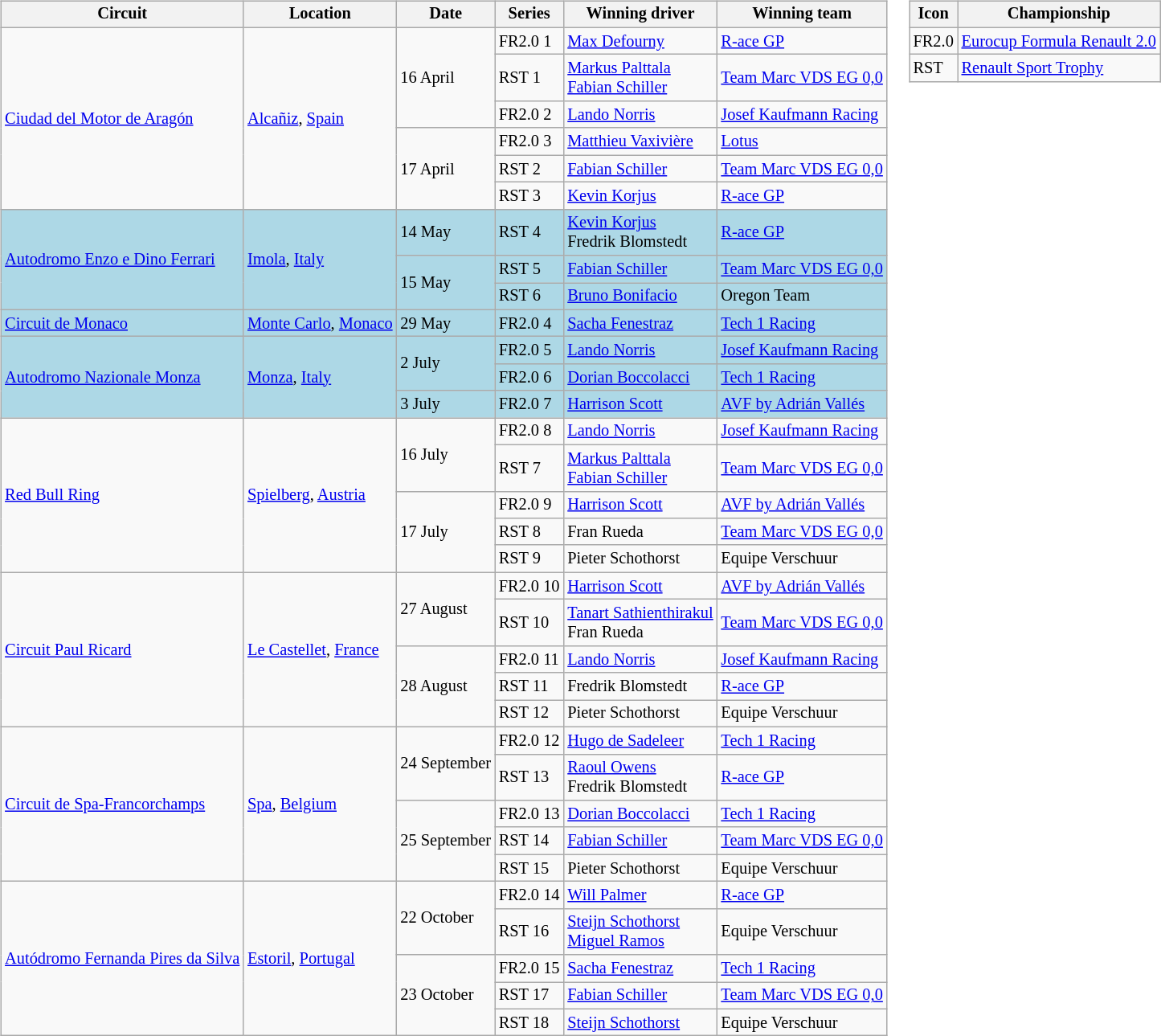<table>
<tr>
<td><br><table class="wikitable" style="font-size: 85%">
<tr>
<th>Circuit</th>
<th>Location</th>
<th>Date</th>
<th>Series</th>
<th>Winning driver</th>
<th>Winning team</th>
</tr>
<tr>
<td rowspan=6> <a href='#'>Ciudad del Motor de Aragón</a></td>
<td rowspan=6><a href='#'>Alcañiz</a>, <a href='#'>Spain</a></td>
<td rowspan=3>16 April</td>
<td>FR2.0 1</td>
<td> <a href='#'>Max Defourny</a></td>
<td> <a href='#'>R-ace GP</a></td>
</tr>
<tr>
<td>RST 1</td>
<td> <a href='#'>Markus Palttala</a><br> <a href='#'>Fabian Schiller</a></td>
<td> <a href='#'>Team Marc VDS EG 0,0</a></td>
</tr>
<tr>
<td>FR2.0 2</td>
<td> <a href='#'>Lando Norris</a></td>
<td> <a href='#'>Josef Kaufmann Racing</a></td>
</tr>
<tr>
<td rowspan=3>17 April</td>
<td>FR2.0 3</td>
<td> <a href='#'>Matthieu Vaxivière</a></td>
<td> <a href='#'>Lotus</a></td>
</tr>
<tr>
<td>RST 2</td>
<td> <a href='#'>Fabian Schiller</a></td>
<td> <a href='#'>Team Marc VDS EG 0,0</a></td>
</tr>
<tr>
<td>RST 3</td>
<td> <a href='#'>Kevin Korjus</a></td>
<td> <a href='#'>R-ace GP</a></td>
</tr>
<tr style="background:lightblue;">
<td rowspan=3> <a href='#'>Autodromo Enzo e Dino Ferrari</a></td>
<td rowspan=3><a href='#'>Imola</a>, <a href='#'>Italy</a></td>
<td>14 May</td>
<td>RST 4</td>
<td> <a href='#'>Kevin Korjus</a><br> Fredrik Blomstedt</td>
<td> <a href='#'>R-ace GP</a></td>
</tr>
<tr style="background:lightblue;">
<td rowspan=2>15 May</td>
<td>RST 5</td>
<td> <a href='#'>Fabian Schiller</a></td>
<td> <a href='#'>Team Marc VDS EG 0,0</a></td>
</tr>
<tr style="background:lightblue;">
<td>RST 6</td>
<td> <a href='#'>Bruno Bonifacio</a></td>
<td> Oregon Team</td>
</tr>
<tr style="background:lightblue;">
<td> <a href='#'>Circuit de Monaco</a></td>
<td><a href='#'>Monte Carlo</a>, <a href='#'>Monaco</a></td>
<td>29 May</td>
<td>FR2.0 4</td>
<td> <a href='#'>Sacha Fenestraz</a></td>
<td> <a href='#'>Tech 1 Racing</a></td>
</tr>
<tr style="background:lightblue;">
<td rowspan=3> <a href='#'>Autodromo Nazionale Monza</a></td>
<td rowspan=3><a href='#'>Monza</a>, <a href='#'>Italy</a></td>
<td rowspan=2>2 July</td>
<td>FR2.0 5</td>
<td> <a href='#'>Lando Norris</a></td>
<td> <a href='#'>Josef Kaufmann Racing</a></td>
</tr>
<tr style="background:lightblue;">
<td>FR2.0 6</td>
<td> <a href='#'>Dorian Boccolacci</a></td>
<td> <a href='#'>Tech 1 Racing</a></td>
</tr>
<tr style="background:lightblue;">
<td>3 July</td>
<td>FR2.0 7</td>
<td> <a href='#'>Harrison Scott</a></td>
<td> <a href='#'>AVF by Adrián Vallés</a></td>
</tr>
<tr>
<td rowspan=5> <a href='#'>Red Bull Ring</a></td>
<td rowspan=5><a href='#'>Spielberg</a>, <a href='#'>Austria</a></td>
<td rowspan=2>16 July</td>
<td>FR2.0 8</td>
<td> <a href='#'>Lando Norris</a></td>
<td> <a href='#'>Josef Kaufmann Racing</a></td>
</tr>
<tr>
<td>RST 7</td>
<td> <a href='#'>Markus Palttala</a><br> <a href='#'>Fabian Schiller</a></td>
<td> <a href='#'>Team Marc VDS EG 0,0</a></td>
</tr>
<tr>
<td rowspan=3>17 July</td>
<td>FR2.0 9</td>
<td> <a href='#'>Harrison Scott</a></td>
<td> <a href='#'>AVF by Adrián Vallés</a></td>
</tr>
<tr>
<td>RST 8</td>
<td> Fran Rueda</td>
<td> <a href='#'>Team Marc VDS EG 0,0</a></td>
</tr>
<tr>
<td>RST 9</td>
<td> Pieter Schothorst</td>
<td> Equipe Verschuur</td>
</tr>
<tr>
<td rowspan=5> <a href='#'>Circuit Paul Ricard</a></td>
<td rowspan=5><a href='#'>Le Castellet</a>, <a href='#'>France</a></td>
<td rowspan=2>27 August</td>
<td>FR2.0 10</td>
<td> <a href='#'>Harrison Scott</a></td>
<td> <a href='#'>AVF by Adrián Vallés</a></td>
</tr>
<tr>
<td>RST 10</td>
<td> <a href='#'>Tanart Sathienthirakul</a><br> Fran Rueda</td>
<td> <a href='#'>Team Marc VDS EG 0,0</a></td>
</tr>
<tr>
<td rowspan=3>28 August</td>
<td>FR2.0 11</td>
<td> <a href='#'>Lando Norris</a></td>
<td> <a href='#'>Josef Kaufmann Racing</a></td>
</tr>
<tr>
<td>RST 11</td>
<td> Fredrik Blomstedt</td>
<td> <a href='#'>R-ace GP</a></td>
</tr>
<tr>
<td>RST 12</td>
<td> Pieter Schothorst</td>
<td> Equipe Verschuur</td>
</tr>
<tr>
<td rowspan=5> <a href='#'>Circuit de Spa-Francorchamps</a></td>
<td rowspan=5><a href='#'>Spa</a>, <a href='#'>Belgium</a></td>
<td rowspan=2>24 September</td>
<td>FR2.0 12</td>
<td> <a href='#'>Hugo de Sadeleer</a></td>
<td> <a href='#'>Tech 1 Racing</a></td>
</tr>
<tr>
<td>RST 13</td>
<td> <a href='#'>Raoul Owens</a><br> Fredrik Blomstedt</td>
<td> <a href='#'>R-ace GP</a></td>
</tr>
<tr>
<td rowspan=3>25 September</td>
<td>FR2.0 13</td>
<td> <a href='#'>Dorian Boccolacci</a></td>
<td> <a href='#'>Tech 1 Racing</a></td>
</tr>
<tr>
<td>RST 14</td>
<td> <a href='#'>Fabian Schiller</a></td>
<td> <a href='#'>Team Marc VDS EG 0,0</a></td>
</tr>
<tr>
<td>RST 15</td>
<td> Pieter Schothorst</td>
<td> Equipe Verschuur</td>
</tr>
<tr>
<td rowspan=5> <a href='#'>Autódromo Fernanda Pires da Silva</a></td>
<td rowspan=5><a href='#'>Estoril</a>, <a href='#'>Portugal</a></td>
<td rowspan=2>22 October</td>
<td>FR2.0 14</td>
<td> <a href='#'>Will Palmer</a></td>
<td> <a href='#'>R-ace GP</a></td>
</tr>
<tr>
<td>RST 16</td>
<td> <a href='#'>Steijn Schothorst</a><br> <a href='#'>Miguel Ramos</a></td>
<td> Equipe Verschuur</td>
</tr>
<tr>
<td rowspan=3>23 October</td>
<td>FR2.0 15</td>
<td> <a href='#'>Sacha Fenestraz</a></td>
<td> <a href='#'>Tech 1 Racing</a></td>
</tr>
<tr>
<td>RST 17</td>
<td> <a href='#'>Fabian Schiller</a></td>
<td> <a href='#'>Team Marc VDS EG 0,0</a></td>
</tr>
<tr>
<td>RST 18</td>
<td> <a href='#'>Steijn Schothorst</a></td>
<td> Equipe Verschuur</td>
</tr>
</table>
</td>
<td valign="top"><br><table class="wikitable" style="font-size: 85%;">
<tr>
<th>Icon</th>
<th>Championship</th>
</tr>
<tr>
<td>FR2.0</td>
<td><a href='#'>Eurocup Formula Renault 2.0</a></td>
</tr>
<tr>
<td>RST</td>
<td><a href='#'>Renault Sport Trophy</a></td>
</tr>
</table>
</td>
</tr>
</table>
